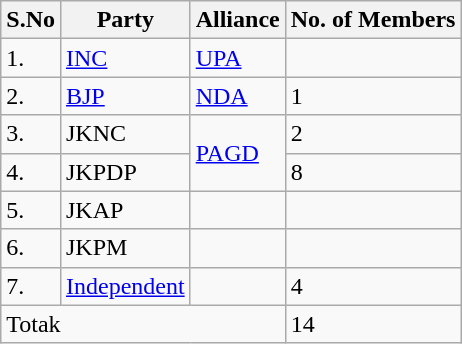<table class="wikitable">
<tr>
<th>S.No</th>
<th>Party</th>
<th>Alliance</th>
<th>No. of Members</th>
</tr>
<tr>
<td>1.</td>
<td><a href='#'>INC</a></td>
<td><a href='#'>UPA</a></td>
<td></td>
</tr>
<tr>
<td>2.</td>
<td><a href='#'>BJP</a></td>
<td><a href='#'>NDA</a></td>
<td>1</td>
</tr>
<tr>
<td>3.</td>
<td>JKNC</td>
<td rowspan="2"><a href='#'>PAGD</a></td>
<td>2</td>
</tr>
<tr>
<td>4.</td>
<td>JKPDP</td>
<td>8</td>
</tr>
<tr>
<td>5.</td>
<td>JKAP</td>
<td></td>
<td></td>
</tr>
<tr>
<td>6.</td>
<td>JKPM</td>
<td></td>
<td></td>
</tr>
<tr>
<td>7.</td>
<td><a href='#'>Independent</a></td>
<td></td>
<td>4</td>
</tr>
<tr>
<td colspan="3">Totak</td>
<td>14</td>
</tr>
</table>
